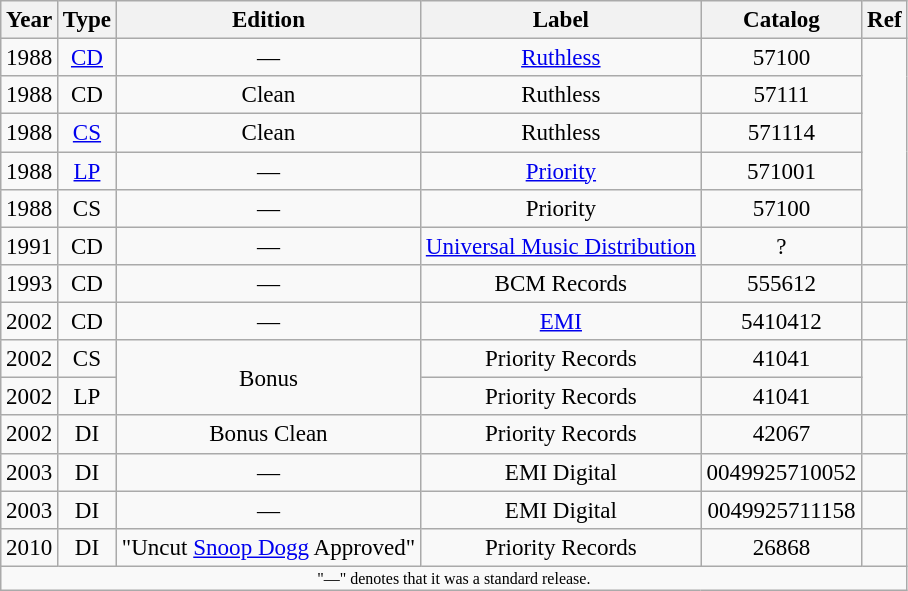<table class="wikitable" style="font-size:96%; text-align:center; margin: 6px;">
<tr>
<th style="text-align:center;">Year</th>
<th style="text-align:center;">Type</th>
<th style="text-align:center;">Edition</th>
<th style="text-align:center;">Label</th>
<th style="text-align:center;">Catalog</th>
<th style="text-align:center;">Ref</th>
</tr>
<tr>
<td>1988</td>
<td><a href='#'>CD</a></td>
<td>—</td>
<td><a href='#'>Ruthless</a></td>
<td>57100</td>
<td rowspan="5"></td>
</tr>
<tr>
<td>1988</td>
<td>CD</td>
<td>Clean</td>
<td>Ruthless</td>
<td>57111</td>
</tr>
<tr>
<td>1988</td>
<td><a href='#'>CS</a></td>
<td>Clean</td>
<td>Ruthless</td>
<td>571114</td>
</tr>
<tr>
<td>1988</td>
<td><a href='#'>LP</a></td>
<td>—</td>
<td><a href='#'>Priority</a></td>
<td>571001</td>
</tr>
<tr>
<td>1988</td>
<td>CS</td>
<td>—</td>
<td>Priority</td>
<td>57100</td>
</tr>
<tr>
<td>1991</td>
<td>CD</td>
<td>—</td>
<td><a href='#'>Universal Music Distribution</a></td>
<td>?</td>
<td></td>
</tr>
<tr>
<td>1993</td>
<td>CD</td>
<td>—</td>
<td>BCM Records</td>
<td>555612</td>
<td></td>
</tr>
<tr>
<td>2002</td>
<td>CD</td>
<td>—</td>
<td><a href='#'>EMI</a></td>
<td>5410412</td>
<td></td>
</tr>
<tr>
<td>2002</td>
<td>CS</td>
<td rowspan="2">Bonus</td>
<td>Priority Records</td>
<td>41041</td>
<td rowspan="2"></td>
</tr>
<tr>
<td>2002</td>
<td>LP</td>
<td>Priority Records</td>
<td>41041</td>
</tr>
<tr>
<td>2002</td>
<td>DI</td>
<td>Bonus Clean</td>
<td>Priority Records</td>
<td>42067</td>
<td></td>
</tr>
<tr>
<td>2003</td>
<td>DI</td>
<td>—</td>
<td>EMI Digital</td>
<td>0049925710052</td>
<td></td>
</tr>
<tr>
<td>2003</td>
<td>DI</td>
<td>—</td>
<td>EMI Digital</td>
<td>0049925711158</td>
<td></td>
</tr>
<tr>
<td>2010</td>
<td>DI</td>
<td>"Uncut <a href='#'>Snoop Dogg</a> Approved"</td>
<td>Priority Records</td>
<td>26868</td>
<td></td>
</tr>
<tr>
<td colspan="6" style="text-align:center; font-size:8pt;">"—" denotes that it was a standard release.</td>
</tr>
</table>
